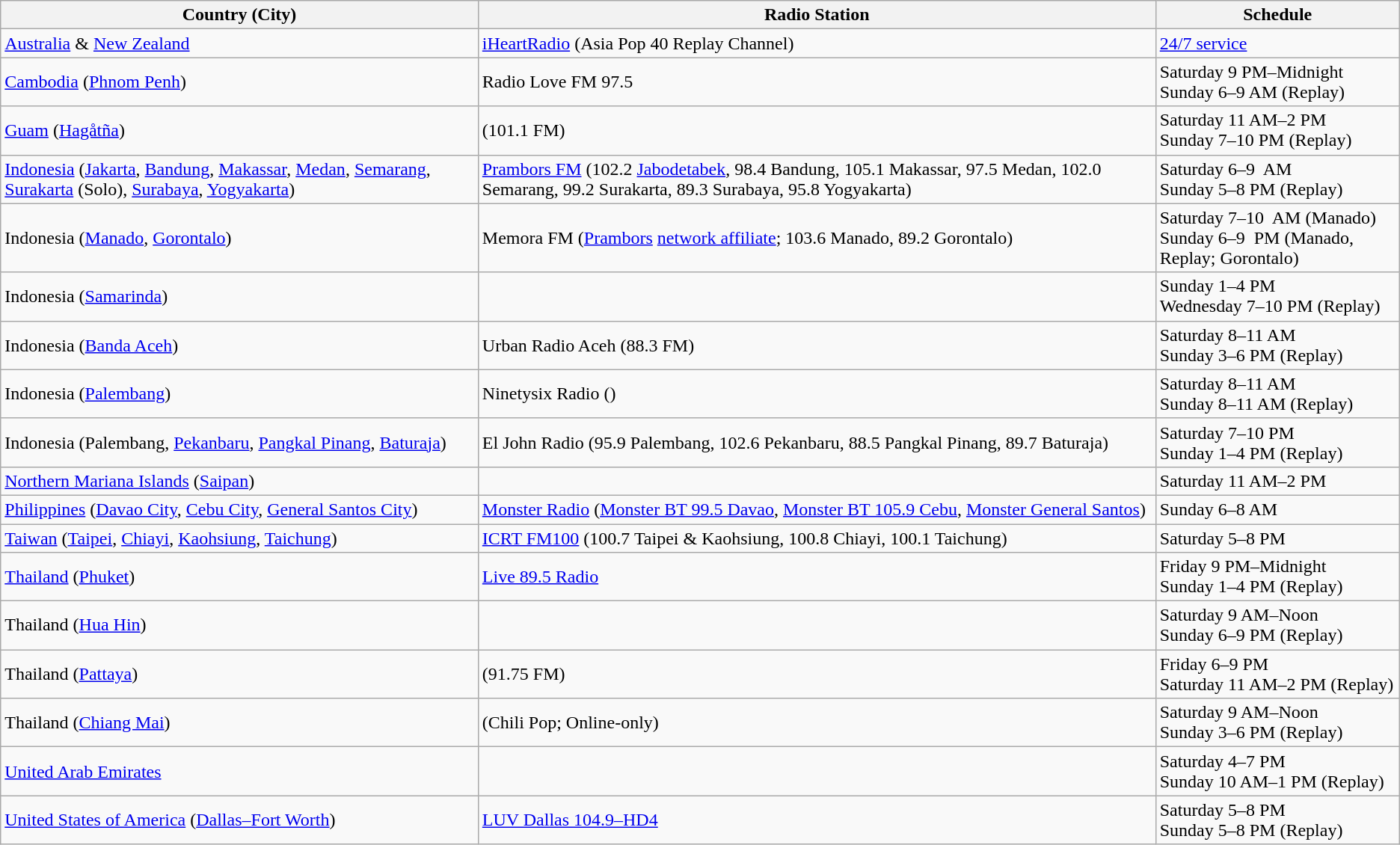<table class="wikitable">
<tr>
<th>Country (City)</th>
<th>Radio Station</th>
<th>Schedule</th>
</tr>
<tr>
<td><a href='#'>Australia</a> & <a href='#'>New Zealand</a></td>
<td><a href='#'>iHeartRadio</a> (Asia Pop 40 Replay Channel)</td>
<td><a href='#'>24/7 service</a></td>
</tr>
<tr>
<td><a href='#'>Cambodia</a> (<a href='#'>Phnom Penh</a>)</td>
<td>Radio Love FM 97.5</td>
<td>Saturday 9 PM–Midnight <br> Sunday 6–9 AM (Replay)</td>
</tr>
<tr>
<td><a href='#'>Guam</a> (<a href='#'>Hagåtña</a>)</td>
<td> (101.1 FM)</td>
<td>Saturday 11 AM–2 PM <br> Sunday 7–10 PM (Replay)</td>
</tr>
<tr>
<td><a href='#'>Indonesia</a> (<a href='#'>Jakarta</a>, <a href='#'>Bandung</a>, <a href='#'>Makassar</a>, <a href='#'>Medan</a>, <a href='#'>Semarang</a>, <a href='#'>Surakarta</a> (Solo), <a href='#'>Surabaya</a>, <a href='#'>Yogyakarta</a>)</td>
<td><a href='#'>Prambors FM</a> (102.2 <a href='#'>Jabodetabek</a>, 98.4 Bandung, 105.1 Makassar, 97.5 Medan, 102.0 Semarang, 99.2 Surakarta, 89.3 Surabaya, 95.8 Yogyakarta)</td>
<td>Saturday 6–9  AM <br> Sunday 5–8 PM (Replay)</td>
</tr>
<tr>
<td>Indonesia (<a href='#'>Manado</a>, <a href='#'>Gorontalo</a>)</td>
<td>Memora FM (<a href='#'>Prambors</a> <a href='#'>network affiliate</a>; 103.6 Manado, 89.2 Gorontalo)</td>
<td>Saturday 7–10  AM (Manado) <br> Sunday 6–9  PM (Manado, Replay; Gorontalo)</td>
</tr>
<tr>
<td>Indonesia (<a href='#'>Samarinda</a>)</td>
<td></td>
<td>Sunday 1–4 PM <br> Wednesday 7–10 PM (Replay)</td>
</tr>
<tr>
<td>Indonesia (<a href='#'>Banda Aceh</a>)</td>
<td>Urban Radio Aceh (88.3 FM)</td>
<td>Saturday 8–11 AM <br> Sunday 3–6 PM (Replay)</td>
</tr>
<tr>
<td>Indonesia (<a href='#'>Palembang</a>)</td>
<td>Ninetysix Radio ()</td>
<td>Saturday 8–11 AM <br> Sunday 8–11 AM (Replay)</td>
</tr>
<tr>
<td>Indonesia (Palembang, <a href='#'>Pekanbaru</a>, <a href='#'>Pangkal Pinang</a>, <a href='#'>Baturaja</a>)</td>
<td>El John Radio (95.9 Palembang, 102.6 Pekanbaru, 88.5 Pangkal Pinang, 89.7 Baturaja)</td>
<td>Saturday 7–10 PM <br> Sunday 1–4 PM (Replay)</td>
</tr>
<tr>
<td><a href='#'>Northern Mariana Islands</a> (<a href='#'>Saipan</a>)</td>
<td></td>
<td>Saturday 11 AM–2 PM</td>
</tr>
<tr>
<td><a href='#'>Philippines</a> (<a href='#'>Davao City</a>, <a href='#'>Cebu City</a>, <a href='#'>General Santos City</a>)</td>
<td><a href='#'>Monster Radio</a> (<a href='#'>Monster BT 99.5 Davao</a>, <a href='#'>Monster BT 105.9 Cebu</a>, <a href='#'>Monster General Santos</a>)</td>
<td>Sunday 6–8 AM</td>
</tr>
<tr>
<td><a href='#'>Taiwan</a> (<a href='#'>Taipei</a>, <a href='#'>Chiayi</a>, <a href='#'>Kaohsiung</a>, <a href='#'>Taichung</a>)</td>
<td><a href='#'>ICRT FM100</a> (100.7 Taipei & Kaohsiung, 100.8 Chiayi, 100.1 Taichung)</td>
<td>Saturday 5–8 PM</td>
</tr>
<tr>
<td><a href='#'>Thailand</a> (<a href='#'>Phuket</a>)</td>
<td><a href='#'>Live 89.5 Radio</a></td>
<td>Friday 9 PM–Midnight <br> Sunday 1–4 PM (Replay)</td>
</tr>
<tr>
<td>Thailand (<a href='#'>Hua Hin</a>)</td>
<td></td>
<td>Saturday 9 AM–Noon <br> Sunday 6–9 PM (Replay)</td>
</tr>
<tr>
<td>Thailand (<a href='#'>Pattaya</a>)</td>
<td> (91.75 FM)</td>
<td>Friday 6–9 PM <br> Saturday 11 AM–2 PM (Replay)</td>
</tr>
<tr>
<td>Thailand (<a href='#'>Chiang Mai</a>)</td>
<td> (Chili Pop; Online-only)</td>
<td>Saturday 9 AM–Noon <br> Sunday 3–6 PM (Replay)</td>
</tr>
<tr>
<td><a href='#'>United Arab Emirates</a></td>
<td></td>
<td>Saturday 4–7 PM <br> Sunday 10 AM–1 PM (Replay)</td>
</tr>
<tr>
<td><a href='#'>United States of America</a> (<a href='#'>Dallas–Fort Worth</a>)</td>
<td><a href='#'>LUV Dallas 104.9–HD4</a></td>
<td>Saturday 5–8 PM <br> Sunday 5–8 PM (Replay)</td>
</tr>
</table>
